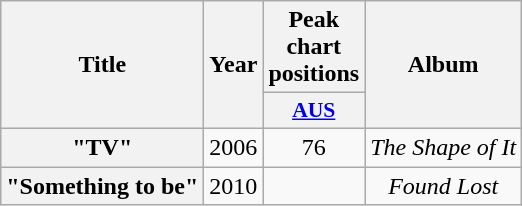<table class="wikitable plainrowheaders" style="text-align:center">
<tr>
<th scope="col" rowspan="2">Title</th>
<th scope="col" rowspan="2">Year</th>
<th scope="col" colspan="1">Peak chart positions</th>
<th scope="col" rowspan="2">Album</th>
</tr>
<tr>
<th scope="col" style="width:3em;font-size:90%;"><a href='#'>AUS</a><br></th>
</tr>
<tr>
<th scope="row">"TV"</th>
<td>2006</td>
<td>76</td>
<td><em>The Shape of It</em></td>
</tr>
<tr>
<th>"Something to be"</th>
<td>2010</td>
<td></td>
<td><em>Found Lost</em></td>
</tr>
</table>
